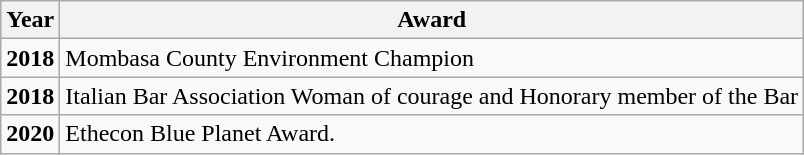<table class="wikitable">
<tr>
<th>Year</th>
<th>Award</th>
</tr>
<tr>
<td><strong>2018</strong></td>
<td>Mombasa County Environment Champion</td>
</tr>
<tr>
<td><strong>2018</strong></td>
<td>Italian Bar Association Woman of courage and Honorary member of the Bar</td>
</tr>
<tr>
<td><strong>2020</strong></td>
<td>Ethecon Blue Planet Award.</td>
</tr>
</table>
